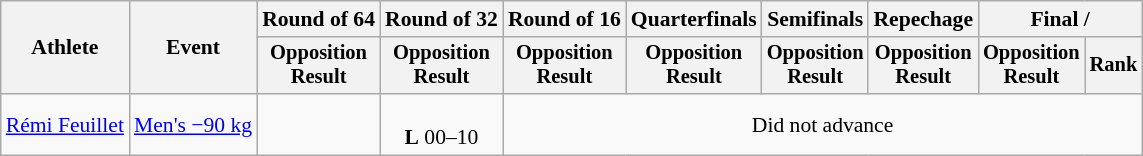<table class="wikitable" style="font-size:90%">
<tr>
<th rowspan="2">Athlete</th>
<th rowspan="2">Event</th>
<th>Round of 64</th>
<th>Round of 32</th>
<th>Round of 16</th>
<th>Quarterfinals</th>
<th>Semifinals</th>
<th>Repechage</th>
<th colspan=2>Final / </th>
</tr>
<tr style="font-size:95%">
<th>Opposition<br>Result</th>
<th>Opposition<br>Result</th>
<th>Opposition<br>Result</th>
<th>Opposition<br>Result</th>
<th>Opposition<br>Result</th>
<th>Opposition<br>Result</th>
<th>Opposition<br>Result</th>
<th>Rank</th>
</tr>
<tr align=center>
<td align=left><a href='#'>Rémi Feuillet</a></td>
<td align=left><a href='#'>Men's −90 kg</a></td>
<td></td>
<td><br><strong>L</strong> 00–10</td>
<td colspan=6>Did not advance</td>
</tr>
</table>
